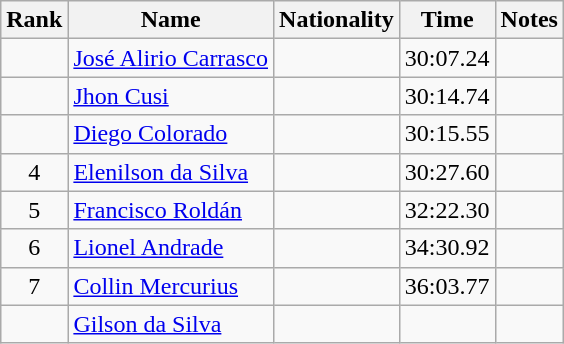<table class="wikitable sortable" style="text-align:center">
<tr>
<th>Rank</th>
<th>Name</th>
<th>Nationality</th>
<th>Time</th>
<th>Notes</th>
</tr>
<tr>
<td></td>
<td align=left><a href='#'>José Alirio Carrasco</a></td>
<td align=left></td>
<td>30:07.24</td>
<td></td>
</tr>
<tr>
<td></td>
<td align=left><a href='#'>Jhon Cusi</a></td>
<td align=left></td>
<td>30:14.74</td>
<td></td>
</tr>
<tr>
<td></td>
<td align=left><a href='#'>Diego Colorado</a></td>
<td align=left></td>
<td>30:15.55</td>
<td></td>
</tr>
<tr>
<td>4</td>
<td align=left><a href='#'>Elenilson da Silva</a></td>
<td align=left></td>
<td>30:27.60</td>
<td></td>
</tr>
<tr>
<td>5</td>
<td align=left><a href='#'>Francisco Roldán</a></td>
<td align=left></td>
<td>32:22.30</td>
<td></td>
</tr>
<tr>
<td>6</td>
<td align=left><a href='#'>Lionel Andrade</a></td>
<td align=left></td>
<td>34:30.92</td>
<td></td>
</tr>
<tr>
<td>7</td>
<td align=left><a href='#'>Collin Mercurius</a></td>
<td align=left></td>
<td>36:03.77</td>
<td></td>
</tr>
<tr>
<td></td>
<td align=left><a href='#'>Gilson da Silva</a></td>
<td align=left></td>
<td></td>
<td></td>
</tr>
</table>
